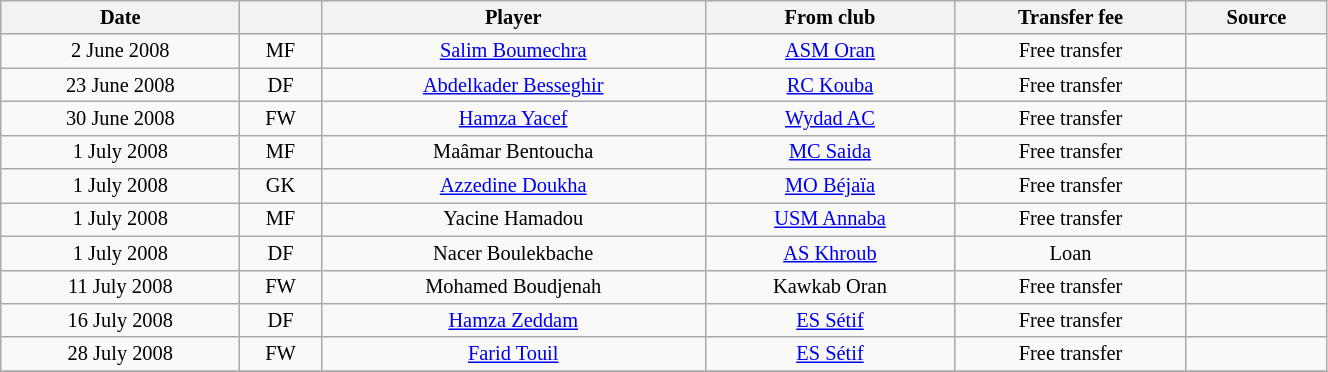<table class="wikitable sortable" style="width:70%; text-align:center; font-size:85%; text-align:centre;">
<tr>
<th>Date</th>
<th></th>
<th>Player</th>
<th>From club</th>
<th>Transfer fee</th>
<th>Source</th>
</tr>
<tr>
<td>2 June 2008</td>
<td>MF</td>
<td> <a href='#'>Salim Boumechra</a></td>
<td><a href='#'>ASM Oran</a></td>
<td>Free transfer</td>
<td></td>
</tr>
<tr>
<td>23 June 2008</td>
<td>DF</td>
<td> <a href='#'>Abdelkader Besseghir</a></td>
<td><a href='#'>RC Kouba</a></td>
<td>Free transfer</td>
<td></td>
</tr>
<tr>
<td>30 June 2008</td>
<td>FW</td>
<td> <a href='#'>Hamza Yacef</a></td>
<td> <a href='#'>Wydad AC</a></td>
<td>Free transfer</td>
<td></td>
</tr>
<tr>
<td>1 July 2008</td>
<td>MF</td>
<td> Maâmar Bentoucha</td>
<td><a href='#'>MC Saida</a></td>
<td>Free transfer</td>
<td></td>
</tr>
<tr>
<td>1 July 2008</td>
<td>GK</td>
<td> <a href='#'>Azzedine Doukha</a></td>
<td><a href='#'>MO Béjaïa</a></td>
<td>Free transfer</td>
<td></td>
</tr>
<tr>
<td>1 July 2008</td>
<td>MF</td>
<td> Yacine Hamadou</td>
<td><a href='#'>USM Annaba</a></td>
<td>Free transfer</td>
<td></td>
</tr>
<tr>
<td>1 July 2008</td>
<td>DF</td>
<td> Nacer Boulekbache</td>
<td><a href='#'>AS Khroub</a></td>
<td>Loan</td>
<td></td>
</tr>
<tr>
<td>11 July 2008</td>
<td>FW</td>
<td> Mohamed Boudjenah</td>
<td>Kawkab Oran</td>
<td>Free transfer</td>
<td></td>
</tr>
<tr>
<td>16 July 2008</td>
<td>DF</td>
<td> <a href='#'>Hamza Zeddam</a></td>
<td><a href='#'>ES Sétif</a></td>
<td>Free transfer</td>
<td></td>
</tr>
<tr>
<td>28 July 2008</td>
<td>FW</td>
<td> <a href='#'>Farid Touil</a></td>
<td><a href='#'>ES Sétif</a></td>
<td>Free transfer</td>
<td></td>
</tr>
<tr>
</tr>
</table>
